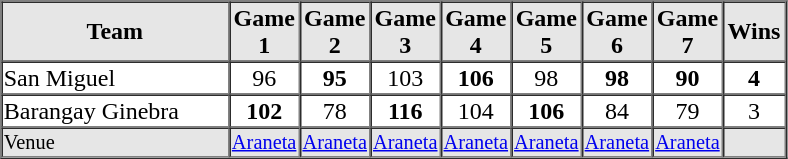<table border=1 cellspacing=0 width=525 align=center>
<tr style="text-align:center; background-color:#e6e6e6;">
<th align=center width=30%>Team</th>
<th width=8%>Game 1</th>
<th width=8%>Game 2</th>
<th width=8%>Game 3</th>
<th width=8%>Game 4</th>
<th width=8%>Game 5</th>
<th width=8%>Game 6</th>
<th width=8%>Game 7</th>
<th width=8%>Wins</th>
</tr>
<tr style="text-align:center;">
<td align=left>San Miguel</td>
<td>96</td>
<td><strong>95</strong></td>
<td>103</td>
<td><strong>106</strong></td>
<td>98</td>
<td><strong>98</strong></td>
<td><strong>90</strong></td>
<td><strong>4</strong></td>
</tr>
<tr style="text-align:center;">
<td align=left>Barangay Ginebra</td>
<td><strong>102</strong></td>
<td>78</td>
<td><strong>116</strong></td>
<td>104</td>
<td><strong>106</strong></td>
<td>84</td>
<td>79</td>
<td>3</td>
</tr>
<tr style="text-align:center; font-size: 85%; background-color:#e6e6e6;">
<td align=left>Venue</td>
<td><a href='#'>Araneta</a></td>
<td><a href='#'>Araneta</a></td>
<td><a href='#'>Araneta</a></td>
<td><a href='#'>Araneta</a></td>
<td><a href='#'>Araneta</a></td>
<td><a href='#'>Araneta</a></td>
<td><a href='#'>Araneta</a></td>
<td></td>
</tr>
</table>
